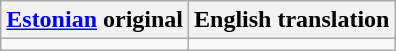<table class="wikitable">
<tr>
<th><a href='#'>Estonian</a> original</th>
<th>English translation</th>
</tr>
<tr style="vertical-align:top; white-space:nowrap;">
<td></td>
<td></td>
</tr>
</table>
